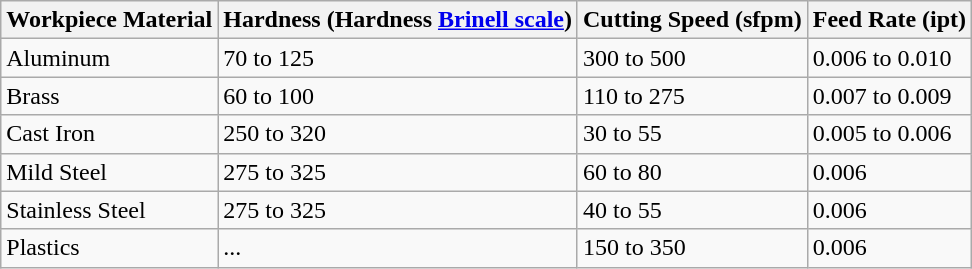<table class="wikitable" border="1">
<tr>
<th>Workpiece Material</th>
<th>Hardness (Hardness <a href='#'>Brinell scale</a>)</th>
<th>Cutting Speed (sfpm)</th>
<th>Feed Rate (ipt)</th>
</tr>
<tr>
<td>Aluminum</td>
<td>70 to 125</td>
<td>300 to 500</td>
<td>0.006 to 0.010</td>
</tr>
<tr>
<td>Brass</td>
<td>60 to 100</td>
<td>110 to 275</td>
<td>0.007 to 0.009</td>
</tr>
<tr>
<td>Cast Iron</td>
<td>250 to 320</td>
<td>30 to 55</td>
<td>0.005 to 0.006</td>
</tr>
<tr>
<td>Mild Steel</td>
<td>275 to 325</td>
<td>60 to 80</td>
<td>0.006</td>
</tr>
<tr>
<td>Stainless Steel</td>
<td>275 to 325</td>
<td>40 to 55</td>
<td>0.006</td>
</tr>
<tr>
<td>Plastics</td>
<td>...</td>
<td>150 to 350</td>
<td>0.006</td>
</tr>
</table>
